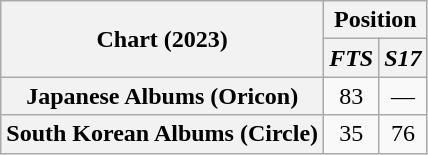<table class="wikitable sortable plainrowheaders" style="text-align:center">
<tr>
<th scope="col" rowspan="2">Chart (2023)</th>
<th scope="col" colspan="2">Position</th>
</tr>
<tr>
<th><em>FTS</em></th>
<th><em>S17</em></th>
</tr>
<tr>
<th scope="row">Japanese Albums (Oricon)</th>
<td>83</td>
<td>—</td>
</tr>
<tr>
<th scope="row">South Korean Albums (Circle)</th>
<td>35</td>
<td>76</td>
</tr>
</table>
